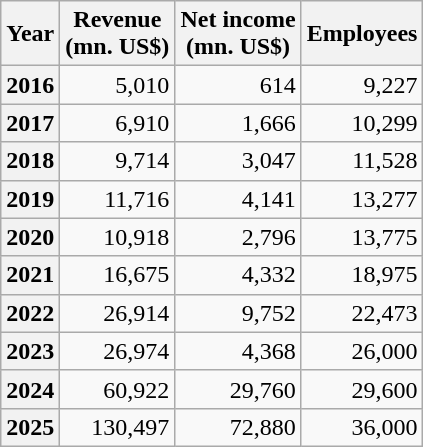<table class="wikitable floatright" style="text-align: right;">
<tr>
<th>Year</th>
<th>Revenue<br>(mn. US$)</th>
<th>Net income<br>(mn. US$)</th>
<th>Employees</th>
</tr>
<tr>
<th scope="row">2016</th>
<td>5,010</td>
<td>614</td>
<td>9,227</td>
</tr>
<tr>
<th scope="row">2017</th>
<td>6,910</td>
<td>1,666</td>
<td>10,299</td>
</tr>
<tr>
<th scope="row">2018</th>
<td>9,714</td>
<td>3,047</td>
<td>11,528</td>
</tr>
<tr>
<th scope="row">2019</th>
<td>11,716</td>
<td>4,141</td>
<td>13,277</td>
</tr>
<tr>
<th scope="row">2020</th>
<td>10,918</td>
<td>2,796</td>
<td>13,775</td>
</tr>
<tr>
<th scope="row">2021</th>
<td>16,675</td>
<td>4,332</td>
<td>18,975</td>
</tr>
<tr>
<th scope="row">2022</th>
<td>26,914</td>
<td>9,752</td>
<td>22,473</td>
</tr>
<tr>
<th scope="row">2023</th>
<td>26,974</td>
<td>4,368</td>
<td>26,000</td>
</tr>
<tr>
<th scope="row">2024</th>
<td>60,922</td>
<td>29,760</td>
<td>29,600</td>
</tr>
<tr>
<th scope="row">2025</th>
<td>130,497</td>
<td>72,880</td>
<td>36,000</td>
</tr>
</table>
